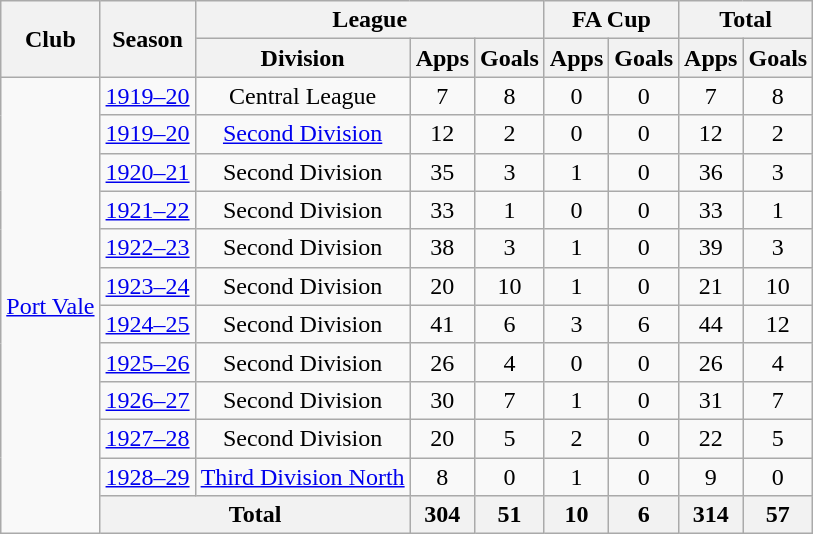<table class="wikitable" style="text-align: center;">
<tr>
<th rowspan="2">Club</th>
<th rowspan="2">Season</th>
<th colspan="3">League</th>
<th colspan="2">FA Cup</th>
<th colspan="2">Total</th>
</tr>
<tr>
<th>Division</th>
<th>Apps</th>
<th>Goals</th>
<th>Apps</th>
<th>Goals</th>
<th>Apps</th>
<th>Goals</th>
</tr>
<tr>
<td rowspan="12"><a href='#'>Port Vale</a></td>
<td><a href='#'>1919–20</a></td>
<td>Central League</td>
<td>7</td>
<td>8</td>
<td>0</td>
<td>0</td>
<td>7</td>
<td>8</td>
</tr>
<tr>
<td><a href='#'>1919–20</a></td>
<td><a href='#'>Second Division</a></td>
<td>12</td>
<td>2</td>
<td>0</td>
<td>0</td>
<td>12</td>
<td>2</td>
</tr>
<tr>
<td><a href='#'>1920–21</a></td>
<td>Second Division</td>
<td>35</td>
<td>3</td>
<td>1</td>
<td>0</td>
<td>36</td>
<td>3</td>
</tr>
<tr>
<td><a href='#'>1921–22</a></td>
<td>Second Division</td>
<td>33</td>
<td>1</td>
<td>0</td>
<td>0</td>
<td>33</td>
<td>1</td>
</tr>
<tr>
<td><a href='#'>1922–23</a></td>
<td>Second Division</td>
<td>38</td>
<td>3</td>
<td>1</td>
<td>0</td>
<td>39</td>
<td>3</td>
</tr>
<tr>
<td><a href='#'>1923–24</a></td>
<td>Second Division</td>
<td>20</td>
<td>10</td>
<td>1</td>
<td>0</td>
<td>21</td>
<td>10</td>
</tr>
<tr>
<td><a href='#'>1924–25</a></td>
<td>Second Division</td>
<td>41</td>
<td>6</td>
<td>3</td>
<td>6</td>
<td>44</td>
<td>12</td>
</tr>
<tr>
<td><a href='#'>1925–26</a></td>
<td>Second Division</td>
<td>26</td>
<td>4</td>
<td>0</td>
<td>0</td>
<td>26</td>
<td>4</td>
</tr>
<tr>
<td><a href='#'>1926–27</a></td>
<td>Second Division</td>
<td>30</td>
<td>7</td>
<td>1</td>
<td>0</td>
<td>31</td>
<td>7</td>
</tr>
<tr>
<td><a href='#'>1927–28</a></td>
<td>Second Division</td>
<td>20</td>
<td>5</td>
<td>2</td>
<td>0</td>
<td>22</td>
<td>5</td>
</tr>
<tr>
<td><a href='#'>1928–29</a></td>
<td><a href='#'>Third Division North</a></td>
<td>8</td>
<td>0</td>
<td>1</td>
<td>0</td>
<td>9</td>
<td>0</td>
</tr>
<tr>
<th colspan="2">Total</th>
<th>304</th>
<th>51</th>
<th>10</th>
<th>6</th>
<th>314</th>
<th>57</th>
</tr>
</table>
